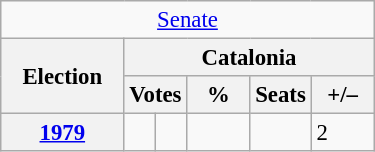<table class="wikitable" style="font-size:95%; text-align:left;">
<tr>
<td colspan="7" align="center"><a href='#'>Senate</a></td>
</tr>
<tr>
<th rowspan="2" width="75">Election</th>
<th colspan="5">Catalonia</th>
</tr>
<tr>
<th colspan="2">Votes</th>
<th width="35">%</th>
<th>Seats</th>
<th width="35">+/–</th>
</tr>
<tr>
<th><a href='#'>1979</a></th>
<td></td>
<td></td>
<td></td>
<td></td>
<td>2</td>
</tr>
</table>
